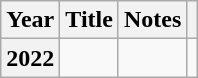<table class="wikitable sortable plainrowheaders">
<tr>
<th scope="col">Year</th>
<th scope="col">Title</th>
<th scope="col">Notes</th>
<th scope="col" class="unsortable"></th>
</tr>
<tr>
<th scope="row">2022</th>
<td><em></em></td>
<td></td>
<td style="text-align:center"></td>
</tr>
</table>
